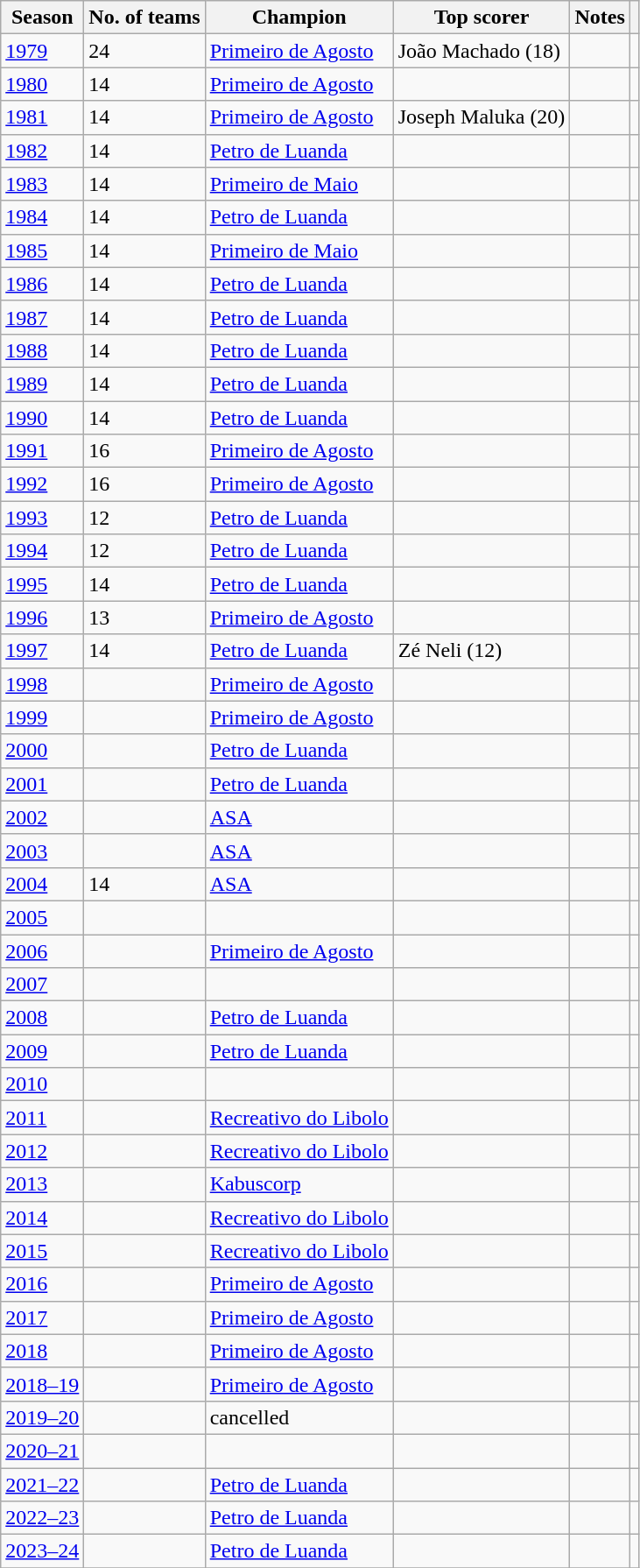<table class="wikitable sortable">
<tr>
<th>Season</th>
<th>No. of teams</th>
<th>Champion</th>
<th>Top scorer</th>
<th>Notes</th>
<th></th>
</tr>
<tr>
<td><a href='#'>1979</a></td>
<td>24</td>
<td><a href='#'>Primeiro de Agosto</a></td>
<td>João Machado (18)</td>
<td></td>
<td align=center></td>
</tr>
<tr>
<td><a href='#'>1980</a></td>
<td>14</td>
<td><a href='#'>Primeiro de Agosto</a></td>
<td></td>
<td></td>
<td></td>
</tr>
<tr>
<td><a href='#'>1981</a></td>
<td>14</td>
<td><a href='#'>Primeiro de Agosto</a></td>
<td>Joseph Maluka (20)</td>
<td></td>
<td></td>
</tr>
<tr>
<td><a href='#'>1982</a></td>
<td>14</td>
<td><a href='#'>Petro de Luanda</a></td>
<td></td>
<td></td>
<td></td>
</tr>
<tr>
<td><a href='#'>1983</a></td>
<td>14</td>
<td><a href='#'>Primeiro de Maio</a></td>
<td></td>
<td></td>
<td></td>
</tr>
<tr>
<td><a href='#'>1984</a></td>
<td>14</td>
<td><a href='#'>Petro de Luanda</a></td>
<td></td>
<td></td>
<td></td>
</tr>
<tr>
<td><a href='#'>1985</a></td>
<td>14</td>
<td><a href='#'>Primeiro de Maio</a></td>
<td></td>
<td></td>
<td></td>
</tr>
<tr>
<td><a href='#'>1986</a></td>
<td>14</td>
<td><a href='#'>Petro de Luanda</a></td>
<td></td>
<td></td>
<td></td>
</tr>
<tr>
<td><a href='#'>1987</a></td>
<td>14</td>
<td><a href='#'>Petro de Luanda</a></td>
<td></td>
<td></td>
<td></td>
</tr>
<tr>
<td><a href='#'>1988</a></td>
<td>14</td>
<td><a href='#'>Petro de Luanda</a></td>
<td></td>
<td></td>
<td></td>
</tr>
<tr>
<td><a href='#'>1989</a></td>
<td>14</td>
<td><a href='#'>Petro de Luanda</a></td>
<td></td>
<td></td>
<td></td>
</tr>
<tr>
<td><a href='#'>1990</a></td>
<td>14</td>
<td><a href='#'>Petro de Luanda</a></td>
<td></td>
<td></td>
<td></td>
</tr>
<tr>
<td><a href='#'>1991</a></td>
<td>16</td>
<td><a href='#'>Primeiro de Agosto</a></td>
<td></td>
<td></td>
<td></td>
</tr>
<tr>
<td><a href='#'>1992</a></td>
<td>16</td>
<td><a href='#'>Primeiro de Agosto</a></td>
<td></td>
<td></td>
<td></td>
</tr>
<tr>
<td><a href='#'>1993</a></td>
<td>12</td>
<td><a href='#'>Petro de Luanda</a></td>
<td></td>
<td></td>
<td></td>
</tr>
<tr>
<td><a href='#'>1994</a></td>
<td>12</td>
<td><a href='#'>Petro de Luanda</a></td>
<td></td>
<td></td>
<td></td>
</tr>
<tr>
<td><a href='#'>1995</a></td>
<td>14</td>
<td><a href='#'>Petro de Luanda</a></td>
<td></td>
<td></td>
<td></td>
</tr>
<tr>
<td><a href='#'>1996</a></td>
<td>13</td>
<td><a href='#'>Primeiro de Agosto</a></td>
<td></td>
<td></td>
<td></td>
</tr>
<tr>
<td><a href='#'>1997</a></td>
<td>14</td>
<td><a href='#'>Petro de Luanda</a></td>
<td>Zé Neli (12)</td>
<td></td>
<td></td>
</tr>
<tr>
<td><a href='#'>1998</a></td>
<td></td>
<td><a href='#'>Primeiro de Agosto</a></td>
<td></td>
<td></td>
<td></td>
</tr>
<tr>
<td><a href='#'>1999</a></td>
<td></td>
<td><a href='#'>Primeiro de Agosto</a></td>
<td></td>
<td></td>
<td></td>
</tr>
<tr>
<td><a href='#'>2000</a></td>
<td></td>
<td><a href='#'>Petro de Luanda</a></td>
<td></td>
<td></td>
<td></td>
</tr>
<tr>
<td><a href='#'>2001</a></td>
<td></td>
<td><a href='#'>Petro de Luanda</a></td>
<td></td>
<td></td>
<td></td>
</tr>
<tr>
<td><a href='#'>2002</a></td>
<td></td>
<td><a href='#'>ASA</a></td>
<td></td>
<td></td>
<td></td>
</tr>
<tr>
<td><a href='#'>2003</a></td>
<td></td>
<td><a href='#'>ASA</a></td>
<td></td>
<td></td>
<td></td>
</tr>
<tr>
<td><a href='#'>2004</a></td>
<td>14</td>
<td><a href='#'>ASA</a></td>
<td></td>
<td></td>
<td></td>
</tr>
<tr>
<td><a href='#'>2005</a></td>
<td></td>
<td></td>
<td></td>
<td></td>
<td></td>
</tr>
<tr>
<td><a href='#'>2006</a></td>
<td></td>
<td><a href='#'>Primeiro de Agosto</a></td>
<td></td>
<td></td>
<td></td>
</tr>
<tr>
<td><a href='#'>2007</a></td>
<td></td>
<td></td>
<td></td>
<td></td>
<td></td>
</tr>
<tr>
<td><a href='#'>2008</a></td>
<td></td>
<td><a href='#'>Petro de Luanda</a></td>
<td></td>
<td></td>
<td></td>
</tr>
<tr>
<td><a href='#'>2009</a></td>
<td></td>
<td><a href='#'>Petro de Luanda</a></td>
<td></td>
<td></td>
<td></td>
</tr>
<tr>
<td><a href='#'>2010</a></td>
<td></td>
<td></td>
<td></td>
<td></td>
<td></td>
</tr>
<tr>
<td><a href='#'>2011</a></td>
<td></td>
<td><a href='#'>Recreativo do Libolo</a></td>
<td></td>
<td></td>
<td></td>
</tr>
<tr>
<td><a href='#'>2012</a></td>
<td></td>
<td><a href='#'>Recreativo do Libolo</a></td>
<td></td>
<td></td>
<td></td>
</tr>
<tr>
<td><a href='#'>2013</a></td>
<td></td>
<td><a href='#'>Kabuscorp</a></td>
<td></td>
<td></td>
<td></td>
</tr>
<tr>
<td><a href='#'>2014</a></td>
<td></td>
<td><a href='#'>Recreativo do Libolo</a></td>
<td></td>
<td></td>
<td></td>
</tr>
<tr>
<td><a href='#'>2015</a></td>
<td></td>
<td><a href='#'>Recreativo do Libolo</a></td>
<td></td>
<td></td>
<td></td>
</tr>
<tr>
<td><a href='#'>2016</a></td>
<td></td>
<td><a href='#'>Primeiro de Agosto</a></td>
<td></td>
<td></td>
<td></td>
</tr>
<tr>
<td><a href='#'>2017</a></td>
<td></td>
<td><a href='#'>Primeiro de Agosto</a></td>
<td></td>
<td></td>
<td></td>
</tr>
<tr>
<td><a href='#'>2018</a></td>
<td></td>
<td><a href='#'>Primeiro de Agosto</a></td>
<td></td>
<td></td>
<td></td>
</tr>
<tr>
<td><a href='#'>2018–19</a></td>
<td></td>
<td><a href='#'>Primeiro de Agosto</a></td>
<td></td>
<td></td>
<td></td>
</tr>
<tr>
<td><a href='#'>2019–20</a></td>
<td></td>
<td>cancelled</td>
<td></td>
<td></td>
<td></td>
</tr>
<tr>
<td><a href='#'>2020–21</a></td>
<td></td>
<td></td>
<td></td>
<td></td>
<td></td>
</tr>
<tr>
<td><a href='#'>2021–22</a></td>
<td></td>
<td><a href='#'>Petro de Luanda</a></td>
<td></td>
<td></td>
<td></td>
</tr>
<tr>
<td><a href='#'>2022–23</a></td>
<td></td>
<td><a href='#'>Petro de Luanda</a></td>
<td></td>
<td></td>
<td></td>
</tr>
<tr>
<td><a href='#'>2023–24</a></td>
<td></td>
<td><a href='#'>Petro de Luanda</a></td>
<td></td>
<td></td>
<td></td>
</tr>
<tr>
</tr>
</table>
